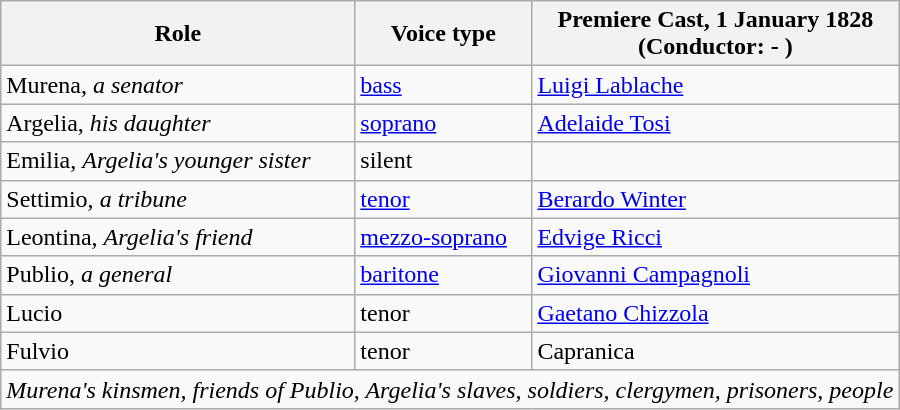<table class="wikitable">
<tr>
<th>Role</th>
<th>Voice type</th>
<th>Premiere Cast, 1 January 1828<br>(Conductor: - )</th>
</tr>
<tr>
<td>Murena, <em>a senator</em></td>
<td><a href='#'>bass</a></td>
<td><a href='#'>Luigi Lablache</a></td>
</tr>
<tr>
<td>Argelia, <em>his daughter</em></td>
<td><a href='#'>soprano</a></td>
<td><a href='#'>Adelaide Tosi</a></td>
</tr>
<tr>
<td>Emilia, <em>Argelia's younger sister</em></td>
<td>silent</td>
<td></td>
</tr>
<tr>
<td>Settimio, <em>a tribune</em></td>
<td><a href='#'>tenor</a></td>
<td><a href='#'>Berardo Winter</a></td>
</tr>
<tr>
<td>Leontina, <em>Argelia's friend</em></td>
<td><a href='#'>mezzo-soprano</a></td>
<td><a href='#'>Edvige Ricci</a></td>
</tr>
<tr>
<td>Publio, <em>a general</em></td>
<td><a href='#'>baritone</a></td>
<td><a href='#'>Giovanni Campagnoli</a></td>
</tr>
<tr>
<td>Lucio</td>
<td>tenor</td>
<td><a href='#'>Gaetano Chizzola</a></td>
</tr>
<tr>
<td>Fulvio</td>
<td>tenor</td>
<td>Capranica</td>
</tr>
<tr>
<td colspan="3"><em>Murena's kinsmen, friends of Publio, Argelia's slaves, soldiers, clergymen, prisoners, people</em></td>
</tr>
</table>
